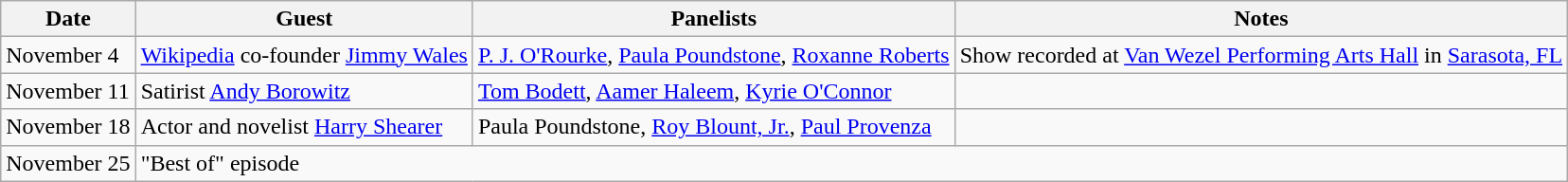<table class="wikitable">
<tr>
<th>Date</th>
<th>Guest</th>
<th>Panelists</th>
<th>Notes</th>
</tr>
<tr>
<td>November 4</td>
<td><a href='#'>Wikipedia</a> co-founder <a href='#'>Jimmy Wales</a></td>
<td><a href='#'>P. J. O'Rourke</a>, <a href='#'>Paula Poundstone</a>, <a href='#'>Roxanne Roberts</a></td>
<td>Show recorded at <a href='#'>Van Wezel Performing Arts Hall</a> in <a href='#'>Sarasota, FL</a></td>
</tr>
<tr>
<td>November 11</td>
<td>Satirist <a href='#'>Andy Borowitz</a></td>
<td><a href='#'>Tom Bodett</a>, <a href='#'>Aamer Haleem</a>, <a href='#'>Kyrie O'Connor</a></td>
<td></td>
</tr>
<tr>
<td>November 18</td>
<td>Actor and novelist <a href='#'>Harry Shearer</a></td>
<td>Paula Poundstone, <a href='#'>Roy Blount, Jr.</a>, <a href='#'>Paul Provenza</a></td>
<td></td>
</tr>
<tr>
<td>November 25</td>
<td colspan=3>"Best of" episode</td>
</tr>
</table>
